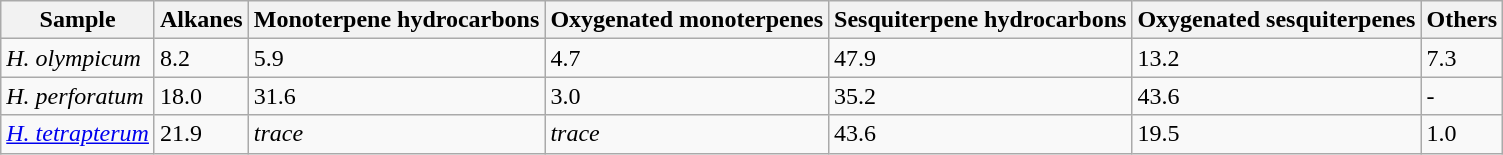<table class="wikitable">
<tr>
<th>Sample</th>
<th>Alkanes</th>
<th>Monoterpene hydrocarbons</th>
<th>Oxygenated monoterpenes</th>
<th>Sesquiterpene hydrocarbons</th>
<th>Oxygenated sesquiterpenes</th>
<th>Others</th>
</tr>
<tr>
<td><em>H. olympicum</em></td>
<td>8.2</td>
<td>5.9</td>
<td>4.7</td>
<td>47.9</td>
<td>13.2</td>
<td>7.3</td>
</tr>
<tr>
<td><em>H. perforatum</em></td>
<td>18.0</td>
<td>31.6</td>
<td>3.0</td>
<td>35.2</td>
<td>43.6</td>
<td>-</td>
</tr>
<tr>
<td><em><a href='#'>H. tetrapterum</a></em></td>
<td>21.9</td>
<td><em>trace</em></td>
<td><em>trace</em></td>
<td>43.6</td>
<td>19.5</td>
<td>1.0</td>
</tr>
</table>
